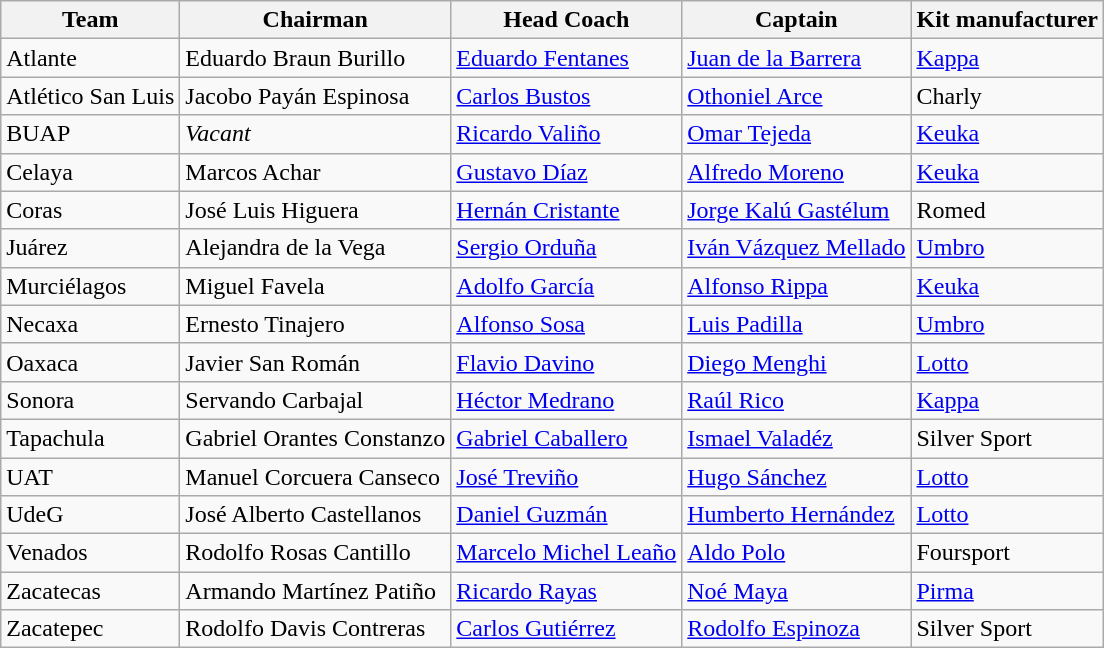<table class="wikitable sortable">
<tr>
<th>Team</th>
<th>Chairman</th>
<th>Head Coach</th>
<th>Captain</th>
<th>Kit manufacturer</th>
</tr>
<tr>
<td>Atlante</td>
<td>Eduardo Braun Burillo</td>
<td> <a href='#'>Eduardo Fentanes</a></td>
<td> <a href='#'>Juan de la Barrera</a></td>
<td><a href='#'>Kappa</a></td>
</tr>
<tr>
<td>Atlético San Luis</td>
<td>Jacobo Payán Espinosa</td>
<td> <a href='#'>Carlos Bustos</a></td>
<td> <a href='#'>Othoniel Arce</a></td>
<td>Charly</td>
</tr>
<tr>
<td>BUAP</td>
<td><em>Vacant</em></td>
<td> <a href='#'>Ricardo Valiño</a></td>
<td> <a href='#'>Omar Tejeda</a></td>
<td><a href='#'>Keuka</a></td>
</tr>
<tr>
<td>Celaya</td>
<td>Marcos Achar</td>
<td> <a href='#'>Gustavo Díaz</a></td>
<td> <a href='#'>Alfredo Moreno</a></td>
<td><a href='#'>Keuka</a></td>
</tr>
<tr>
<td>Coras</td>
<td>José Luis Higuera</td>
<td> <a href='#'>Hernán Cristante</a></td>
<td> <a href='#'>Jorge Kalú Gastélum</a></td>
<td>Romed</td>
</tr>
<tr>
<td>Juárez</td>
<td>Alejandra de la Vega</td>
<td> <a href='#'>Sergio Orduña</a></td>
<td> <a href='#'>Iván Vázquez Mellado</a></td>
<td><a href='#'>Umbro</a></td>
</tr>
<tr>
<td>Murciélagos</td>
<td>Miguel Favela</td>
<td> <a href='#'>Adolfo García</a></td>
<td> <a href='#'>Alfonso Rippa</a></td>
<td><a href='#'>Keuka</a></td>
</tr>
<tr>
<td>Necaxa</td>
<td>Ernesto Tinajero</td>
<td> <a href='#'>Alfonso Sosa</a></td>
<td> <a href='#'>Luis Padilla</a></td>
<td><a href='#'>Umbro</a></td>
</tr>
<tr>
<td>Oaxaca</td>
<td>Javier San Román</td>
<td> <a href='#'>Flavio Davino</a></td>
<td> <a href='#'>Diego Menghi</a></td>
<td><a href='#'>Lotto</a></td>
</tr>
<tr>
<td>Sonora</td>
<td>Servando Carbajal</td>
<td> <a href='#'>Héctor Medrano</a></td>
<td> <a href='#'>Raúl Rico</a></td>
<td><a href='#'>Kappa</a></td>
</tr>
<tr>
<td>Tapachula</td>
<td>Gabriel Orantes Constanzo</td>
<td> <a href='#'>Gabriel Caballero</a></td>
<td> <a href='#'>Ismael Valadéz</a></td>
<td>Silver Sport</td>
</tr>
<tr>
<td>UAT</td>
<td>Manuel Corcuera Canseco</td>
<td> <a href='#'>José Treviño</a></td>
<td> <a href='#'>Hugo Sánchez</a></td>
<td><a href='#'>Lotto</a></td>
</tr>
<tr>
<td>UdeG</td>
<td>José Alberto Castellanos</td>
<td> <a href='#'>Daniel Guzmán</a></td>
<td> <a href='#'>Humberto Hernández</a></td>
<td><a href='#'>Lotto</a></td>
</tr>
<tr>
<td>Venados</td>
<td>Rodolfo Rosas Cantillo</td>
<td> <a href='#'>Marcelo Michel Leaño</a></td>
<td> <a href='#'>Aldo Polo</a></td>
<td>Foursport</td>
</tr>
<tr>
<td>Zacatecas</td>
<td>Armando Martínez Patiño</td>
<td> <a href='#'>Ricardo Rayas</a></td>
<td> <a href='#'>Noé Maya</a></td>
<td><a href='#'>Pirma</a></td>
</tr>
<tr>
<td>Zacatepec</td>
<td>Rodolfo Davis Contreras</td>
<td> <a href='#'>Carlos Gutiérrez</a></td>
<td> <a href='#'>Rodolfo Espinoza</a></td>
<td>Silver Sport</td>
</tr>
</table>
